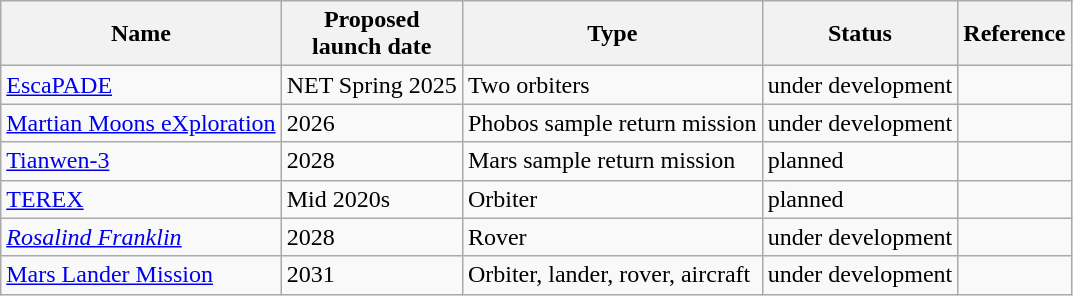<table class="wikitable sortable">
<tr>
<th>Name</th>
<th>Proposed <br>launch date</th>
<th>Type</th>
<th>Status</th>
<th>Reference</th>
</tr>
<tr>
<td> <a href='#'>EscaPADE</a></td>
<td>NET Spring 2025</td>
<td>Two orbiters</td>
<td>under development</td>
<td></td>
</tr>
<tr>
<td> <a href='#'>Martian Moons eXploration</a></td>
<td>2026</td>
<td>Phobos sample return mission</td>
<td>under development</td>
<td></td>
</tr>
<tr>
<td> <a href='#'>Tianwen-3</a></td>
<td>2028</td>
<td>Mars sample return mission</td>
<td>planned</td>
<td></td>
</tr>
<tr>
<td> <a href='#'>TEREX</a></td>
<td>Mid 2020s</td>
<td>Orbiter</td>
<td>planned</td>
<td></td>
</tr>
<tr>
<td> <a href='#'><em>Rosalind Franklin</em></a></td>
<td>2028</td>
<td>Rover</td>
<td>under development</td>
<td></td>
</tr>
<tr>
<td> <a href='#'>Mars Lander Mission</a></td>
<td>2031</td>
<td>Orbiter, lander, rover, aircraft</td>
<td>under development</td>
<td></td>
</tr>
</table>
